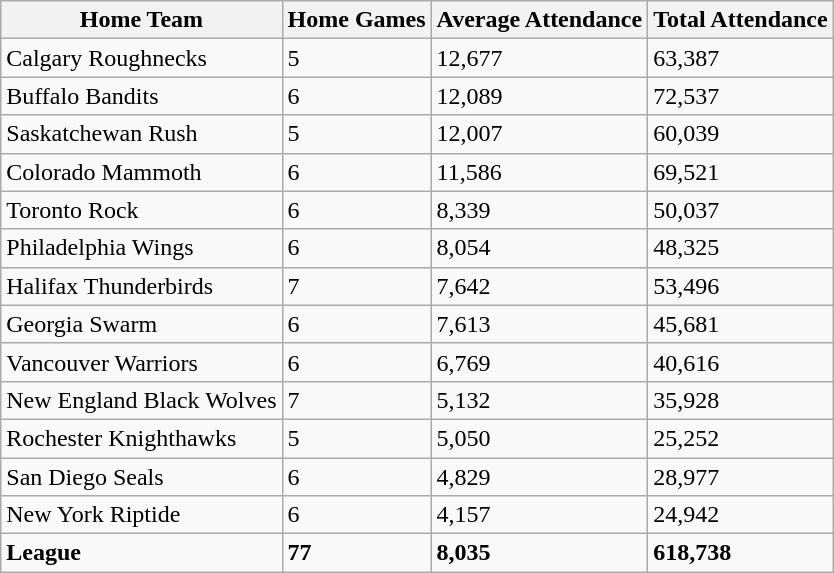<table class="wikitable sortable">
<tr>
<th>Home Team</th>
<th>Home Games</th>
<th>Average Attendance</th>
<th>Total Attendance</th>
</tr>
<tr>
<td>Calgary Roughnecks</td>
<td>5</td>
<td>12,677</td>
<td>63,387</td>
</tr>
<tr>
<td>Buffalo Bandits</td>
<td>6</td>
<td>12,089</td>
<td>72,537</td>
</tr>
<tr>
<td>Saskatchewan Rush</td>
<td>5</td>
<td>12,007</td>
<td>60,039</td>
</tr>
<tr>
<td>Colorado Mammoth</td>
<td>6</td>
<td>11,586</td>
<td>69,521</td>
</tr>
<tr>
<td>Toronto Rock</td>
<td>6</td>
<td>8,339</td>
<td>50,037</td>
</tr>
<tr>
<td>Philadelphia Wings</td>
<td>6</td>
<td>8,054</td>
<td>48,325</td>
</tr>
<tr>
<td>Halifax Thunderbirds</td>
<td>7</td>
<td>7,642</td>
<td>53,496</td>
</tr>
<tr>
<td>Georgia Swarm</td>
<td>6</td>
<td>7,613</td>
<td>45,681</td>
</tr>
<tr>
<td>Vancouver Warriors</td>
<td>6</td>
<td>6,769</td>
<td>40,616</td>
</tr>
<tr>
<td>New England Black Wolves</td>
<td>7</td>
<td>5,132</td>
<td>35,928</td>
</tr>
<tr>
<td>Rochester Knighthawks</td>
<td>5</td>
<td>5,050</td>
<td>25,252</td>
</tr>
<tr>
<td>San Diego Seals</td>
<td>6</td>
<td>4,829</td>
<td>28,977</td>
</tr>
<tr>
<td>New York Riptide</td>
<td>6</td>
<td>4,157</td>
<td>24,942</td>
</tr>
<tr class="sortbottom">
<td><strong>League</strong></td>
<td><strong>77</strong></td>
<td><strong>8,035</strong></td>
<td><strong>618,738</strong></td>
</tr>
</table>
